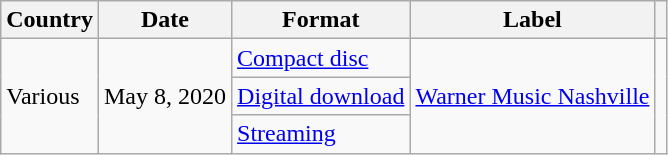<table class="wikitable">
<tr>
<th>Country</th>
<th>Date</th>
<th>Format</th>
<th>Label</th>
<th></th>
</tr>
<tr>
<td rowspan="3">Various</td>
<td rowspan="3">May 8, 2020</td>
<td><a href='#'>Compact disc</a></td>
<td rowspan="3"><a href='#'>Warner Music Nashville</a></td>
<td rowspan="3"></td>
</tr>
<tr>
<td><a href='#'>Digital download</a></td>
</tr>
<tr>
<td><a href='#'>Streaming</a></td>
</tr>
</table>
